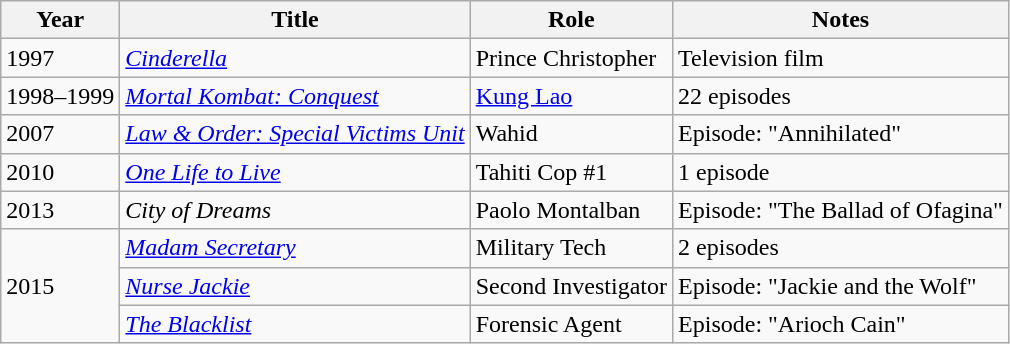<table class="wikitable">
<tr>
<th>Year</th>
<th>Title</th>
<th>Role</th>
<th>Notes</th>
</tr>
<tr>
<td>1997</td>
<td><a href='#'><em>Cinderella</em></a></td>
<td>Prince Christopher</td>
<td>Television film</td>
</tr>
<tr>
<td>1998–1999</td>
<td><em><a href='#'>Mortal Kombat: Conquest</a></em></td>
<td><a href='#'>Kung Lao</a></td>
<td>22 episodes</td>
</tr>
<tr>
<td>2007</td>
<td><em><a href='#'>Law & Order: Special Victims Unit</a></em></td>
<td>Wahid</td>
<td>Episode: "Annihilated"</td>
</tr>
<tr>
<td>2010</td>
<td><em><a href='#'>One Life to Live</a></em></td>
<td>Tahiti Cop #1</td>
<td>1 episode</td>
</tr>
<tr>
<td>2013</td>
<td><em>City of Dreams</em></td>
<td>Paolo Montalban</td>
<td>Episode: "The Ballad of Ofagina"</td>
</tr>
<tr>
<td rowspan="3">2015</td>
<td><a href='#'><em>Madam Secretary</em></a></td>
<td>Military Tech</td>
<td>2 episodes</td>
</tr>
<tr>
<td><em><a href='#'>Nurse Jackie</a></em></td>
<td>Second Investigator</td>
<td>Episode: "Jackie and the Wolf"</td>
</tr>
<tr>
<td><a href='#'><em>The Blacklist</em></a></td>
<td>Forensic Agent</td>
<td>Episode: "Arioch Cain"</td>
</tr>
</table>
